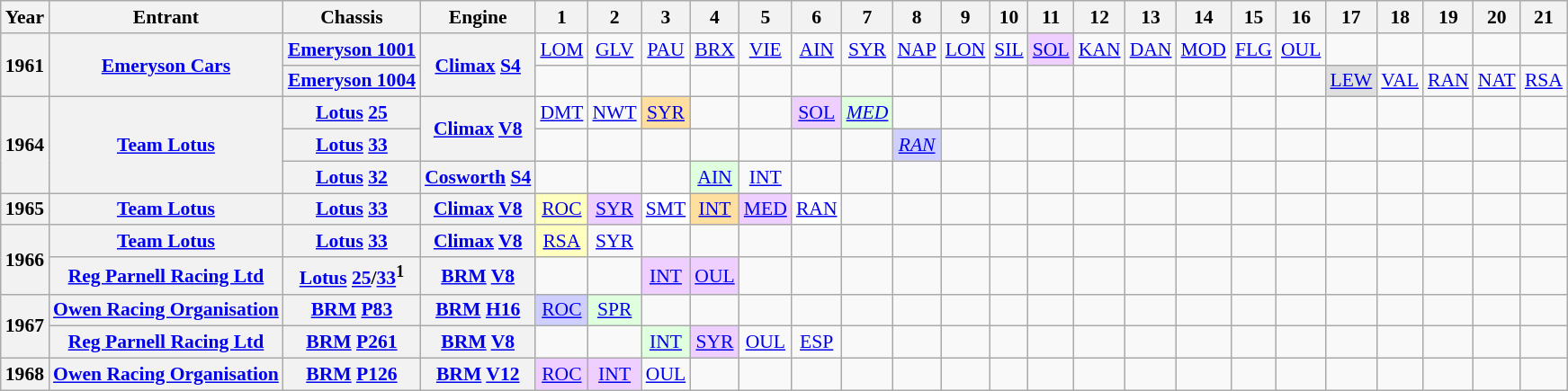<table class="wikitable" style="text-align:center; font-size:90%">
<tr>
<th>Year</th>
<th>Entrant</th>
<th>Chassis</th>
<th>Engine</th>
<th>1</th>
<th>2</th>
<th>3</th>
<th>4</th>
<th>5</th>
<th>6</th>
<th>7</th>
<th>8</th>
<th>9</th>
<th>10</th>
<th>11</th>
<th>12</th>
<th>13</th>
<th>14</th>
<th>15</th>
<th>16</th>
<th>17</th>
<th>18</th>
<th>19</th>
<th>20</th>
<th>21</th>
</tr>
<tr>
<th rowspan="2">1961</th>
<th rowspan="2"><a href='#'>Emeryson Cars</a></th>
<th><a href='#'>Emeryson 1001</a></th>
<th rowspan="2"><a href='#'>Climax</a> <a href='#'>S4</a></th>
<td><a href='#'>LOM</a></td>
<td><a href='#'>GLV</a></td>
<td><a href='#'>PAU</a></td>
<td><a href='#'>BRX</a></td>
<td><a href='#'>VIE</a></td>
<td><a href='#'>AIN</a></td>
<td><a href='#'>SYR</a></td>
<td><a href='#'>NAP</a></td>
<td><a href='#'>LON</a></td>
<td><a href='#'>SIL</a></td>
<td style="background:#EFCFFF;"><a href='#'>SOL</a><br></td>
<td><a href='#'>KAN</a></td>
<td><a href='#'>DAN</a></td>
<td><a href='#'>MOD</a></td>
<td><a href='#'>FLG</a></td>
<td><a href='#'>OUL</a></td>
<td></td>
<td></td>
<td></td>
<td></td>
<td></td>
</tr>
<tr>
<th><a href='#'>Emeryson 1004</a></th>
<td></td>
<td></td>
<td></td>
<td></td>
<td></td>
<td></td>
<td></td>
<td></td>
<td></td>
<td></td>
<td></td>
<td></td>
<td></td>
<td></td>
<td></td>
<td></td>
<td style="background:#DFDFDF;"><a href='#'>LEW</a><br></td>
<td><a href='#'>VAL</a></td>
<td><a href='#'>RAN</a></td>
<td><a href='#'>NAT</a></td>
<td><a href='#'>RSA</a></td>
</tr>
<tr>
<th rowspan="3">1964</th>
<th rowspan="3"><a href='#'>Team Lotus</a></th>
<th><a href='#'>Lotus</a> <a href='#'>25</a></th>
<th rowspan="2"><a href='#'>Climax</a> <a href='#'>V8</a></th>
<td><a href='#'>DMT</a></td>
<td><a href='#'>NWT</a></td>
<td style="background:#FFDF9F;"><a href='#'>SYR</a><br></td>
<td></td>
<td></td>
<td style="background:#EFCFFF;"><a href='#'>SOL</a><br></td>
<td style="background:#DFFFDF;"><em><a href='#'>MED</a></em><br></td>
<td></td>
<td></td>
<td></td>
<td></td>
<td></td>
<td></td>
<td></td>
<td></td>
<td></td>
<td></td>
<td></td>
<td></td>
<td></td>
<td></td>
</tr>
<tr>
<th><a href='#'>Lotus</a> <a href='#'>33</a></th>
<td></td>
<td></td>
<td></td>
<td></td>
<td></td>
<td></td>
<td></td>
<td style="background:#CFCFFF;"><em><a href='#'>RAN</a></em><br></td>
<td></td>
<td></td>
<td></td>
<td></td>
<td></td>
<td></td>
<td></td>
<td></td>
<td></td>
<td></td>
<td></td>
<td></td>
<td></td>
</tr>
<tr>
<th><a href='#'>Lotus</a> <a href='#'>32</a></th>
<th><a href='#'>Cosworth</a> <a href='#'>S4</a></th>
<td></td>
<td></td>
<td></td>
<td style="background:#DFFFDF;"><a href='#'>AIN</a><br></td>
<td><a href='#'>INT</a></td>
<td></td>
<td></td>
<td></td>
<td></td>
<td></td>
<td></td>
<td></td>
<td></td>
<td></td>
<td></td>
<td></td>
<td></td>
<td></td>
<td></td>
<td></td>
<td></td>
</tr>
<tr>
<th>1965</th>
<th><a href='#'>Team Lotus</a></th>
<th><a href='#'>Lotus</a> <a href='#'>33</a></th>
<th><a href='#'>Climax</a> <a href='#'>V8</a></th>
<td style="background:#FFFFBF;"><a href='#'>ROC</a><br></td>
<td style="background:#EFCFFF;"><a href='#'>SYR</a><br></td>
<td style="background:#FFFFFF;"><a href='#'>SMT</a><br></td>
<td style="background:#FFDF9F;"><a href='#'>INT</a><br></td>
<td style="background:#EFCFFF;"><a href='#'>MED</a><br></td>
<td style="background:#FFFFFF;"><a href='#'>RAN</a><br></td>
<td></td>
<td></td>
<td></td>
<td></td>
<td></td>
<td></td>
<td></td>
<td></td>
<td></td>
<td></td>
<td></td>
<td></td>
<td></td>
<td></td>
<td></td>
</tr>
<tr>
<th rowspan="2">1966</th>
<th><a href='#'>Team Lotus</a></th>
<th><a href='#'>Lotus</a> <a href='#'>33</a></th>
<th><a href='#'>Climax</a> <a href='#'>V8</a></th>
<td style="background:#FFFFBF;"><a href='#'>RSA</a><br></td>
<td><a href='#'>SYR</a></td>
<td></td>
<td></td>
<td></td>
<td></td>
<td></td>
<td></td>
<td></td>
<td></td>
<td></td>
<td></td>
<td></td>
<td></td>
<td></td>
<td></td>
<td></td>
<td></td>
<td></td>
<td></td>
<td></td>
</tr>
<tr>
<th><a href='#'>Reg Parnell Racing Ltd</a></th>
<th><a href='#'>Lotus</a> <a href='#'>25</a>/<a href='#'>33</a><sup>1</sup></th>
<th><a href='#'>BRM</a> <a href='#'>V8</a></th>
<td></td>
<td></td>
<td style="background:#EFCFFF;"><a href='#'>INT</a><br></td>
<td style="background:#EFCFFF;"><a href='#'>OUL</a><br></td>
<td></td>
<td></td>
<td></td>
<td></td>
<td></td>
<td></td>
<td></td>
<td></td>
<td></td>
<td></td>
<td></td>
<td></td>
<td></td>
<td></td>
<td></td>
<td></td>
<td></td>
</tr>
<tr>
<th rowspan="2">1967</th>
<th><a href='#'>Owen Racing Organisation</a></th>
<th><a href='#'>BRM</a> <a href='#'>P83</a></th>
<th><a href='#'>BRM</a> <a href='#'>H16</a></th>
<td style="background:#CFCFFF;"><a href='#'>ROC</a><br></td>
<td style="background:#DFFFDF;"><a href='#'>SPR</a><br></td>
<td></td>
<td></td>
<td></td>
<td></td>
<td></td>
<td></td>
<td></td>
<td></td>
<td></td>
<td></td>
<td></td>
<td></td>
<td></td>
<td></td>
<td></td>
<td></td>
<td></td>
<td></td>
<td></td>
</tr>
<tr>
<th><a href='#'>Reg Parnell Racing Ltd</a></th>
<th><a href='#'>BRM</a> <a href='#'>P261</a></th>
<th><a href='#'>BRM</a> <a href='#'>V8</a></th>
<td></td>
<td></td>
<td style="background:#DFFFDF;"><a href='#'>INT</a><br></td>
<td style="background:#EFCFFF;"><a href='#'>SYR</a><br></td>
<td><a href='#'>OUL</a></td>
<td><a href='#'>ESP</a></td>
<td></td>
<td></td>
<td></td>
<td></td>
<td></td>
<td></td>
<td></td>
<td></td>
<td></td>
<td></td>
<td></td>
<td></td>
<td></td>
<td></td>
<td></td>
</tr>
<tr>
<th>1968</th>
<th><a href='#'>Owen Racing Organisation</a></th>
<th><a href='#'>BRM</a> <a href='#'>P126</a></th>
<th><a href='#'>BRM</a> <a href='#'>V12</a></th>
<td style="background:#EFCFFF;"><a href='#'>ROC</a><br></td>
<td style="background:#EFCFFF;"><a href='#'>INT</a><br></td>
<td><a href='#'>OUL</a></td>
<td></td>
<td></td>
<td></td>
<td></td>
<td></td>
<td></td>
<td></td>
<td></td>
<td></td>
<td></td>
<td></td>
<td></td>
<td></td>
<td></td>
<td></td>
<td></td>
<td></td>
<td></td>
</tr>
</table>
